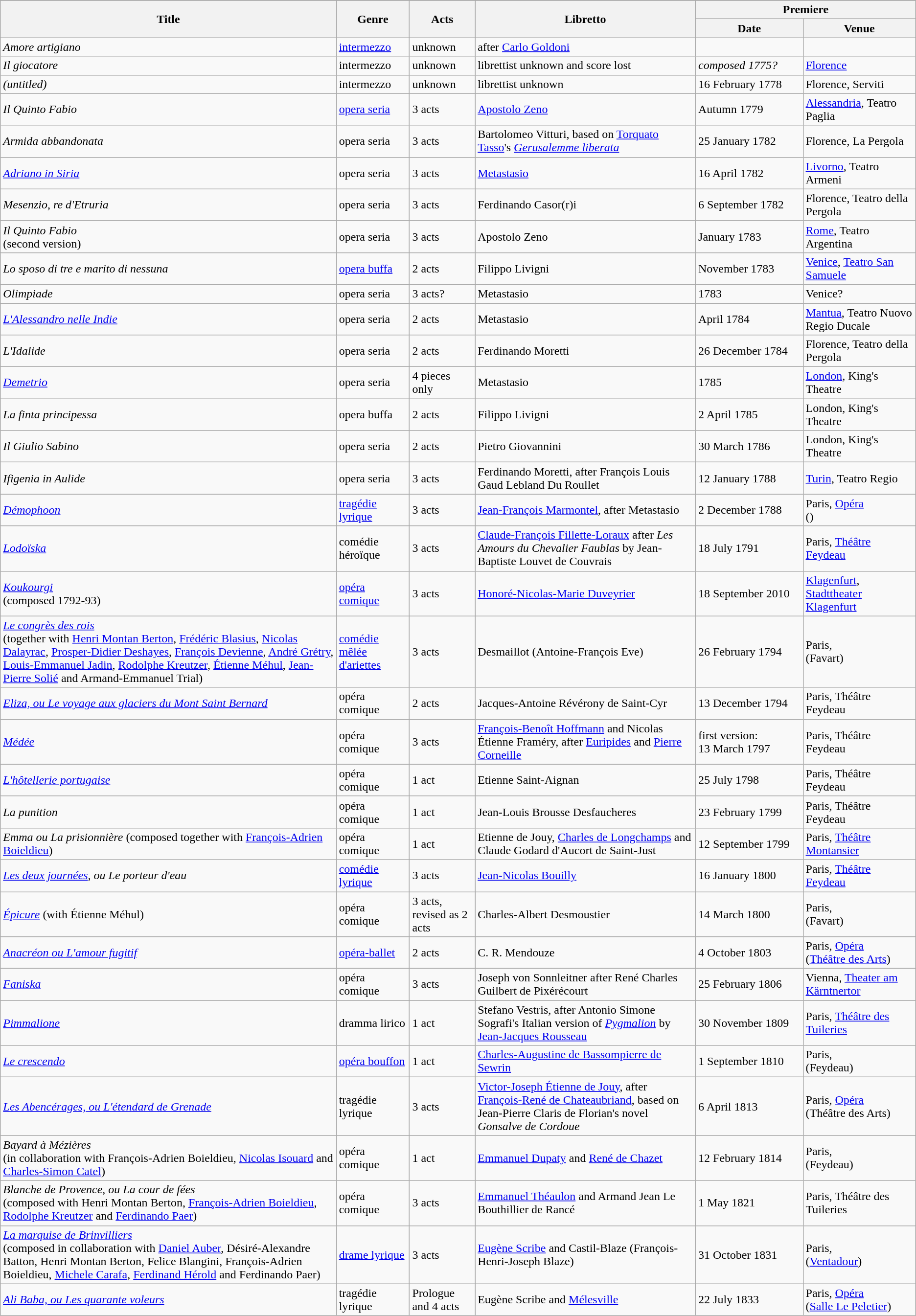<table class = "wikitable sortable plainrowheaders">
<tr>
</tr>
<tr>
<th rowspan="2">Title</th>
<th rowspan="2">Genre</th>
<th rowspan="2">Acts</th>
<th rowspan="2">Libretto</th>
<th colspan="2">Premiere</th>
</tr>
<tr>
<th>Date</th>
<th>Venue</th>
</tr>
<tr>
<td><em>Amore artigiano</em></td>
<td><a href='#'>intermezzo</a></td>
<td>unknown</td>
<td>after <a href='#'>Carlo Goldoni</a></td>
<td></td>
<td></td>
</tr>
<tr>
<td><em>Il giocatore</em></td>
<td>intermezzo</td>
<td>unknown</td>
<td>librettist unknown and score lost</td>
<td> <em>composed 1775?</em></td>
<td><a href='#'>Florence</a></td>
</tr>
<tr>
<td><em>(untitled)</em></td>
<td>intermezzo</td>
<td>unknown</td>
<td>librettist unknown</td>
<td>16 February 1778</td>
<td>Florence, Serviti</td>
</tr>
<tr>
<td><em>Il Quinto Fabio</em></td>
<td><a href='#'>opera seria</a></td>
<td>3 acts</td>
<td><a href='#'>Apostolo Zeno</a></td>
<td>Autumn 1779</td>
<td><a href='#'>Alessandria</a>, Teatro Paglia</td>
</tr>
<tr>
<td><em>Armida abbandonata</em></td>
<td>opera seria</td>
<td>3 acts</td>
<td>Bartolomeo Vitturi, based on <a href='#'>Torquato Tasso</a>'s <em><a href='#'>Gerusalemme liberata</a></em></td>
<td>25 January 1782</td>
<td>Florence, La Pergola</td>
</tr>
<tr>
<td><em><a href='#'>Adriano in Siria</a></em></td>
<td>opera seria</td>
<td>3 acts</td>
<td><a href='#'>Metastasio</a></td>
<td>16 April 1782</td>
<td><a href='#'>Livorno</a>, Teatro Armeni</td>
</tr>
<tr>
<td><em>Mesenzio, re d'Etruria</em></td>
<td>opera seria</td>
<td>3 acts</td>
<td>Ferdinando Casor(r)i</td>
<td>6 September 1782</td>
<td>Florence, Teatro della Pergola</td>
</tr>
<tr>
<td><em>Il Quinto Fabio</em><br>(second version)</td>
<td>opera seria</td>
<td>3 acts</td>
<td>Apostolo Zeno</td>
<td>January 1783</td>
<td><a href='#'>Rome</a>, Teatro Argentina</td>
</tr>
<tr>
<td><em>Lo sposo di tre e marito di nessuna</em></td>
<td><a href='#'>opera buffa</a></td>
<td>2 acts</td>
<td>Filippo Livigni</td>
<td>November 1783</td>
<td><a href='#'>Venice</a>, <a href='#'>Teatro San Samuele</a></td>
</tr>
<tr>
<td><em>Olimpiade</em></td>
<td>opera seria</td>
<td>3 acts?</td>
<td>Metastasio</td>
<td>1783</td>
<td>Venice?</td>
</tr>
<tr>
<td><em><a href='#'>L'Alessandro nelle Indie</a></em></td>
<td>opera seria</td>
<td>2 acts</td>
<td>Metastasio</td>
<td>April 1784</td>
<td><a href='#'>Mantua</a>, Teatro Nuovo Regio Ducale</td>
</tr>
<tr>
<td><em>L'Idalide</em></td>
<td>opera seria</td>
<td>2 acts</td>
<td>Ferdinando Moretti</td>
<td>26 December 1784</td>
<td>Florence, Teatro della Pergola</td>
</tr>
<tr>
<td><em><a href='#'>Demetrio</a></em></td>
<td>opera seria</td>
<td>4 pieces only</td>
<td>Metastasio</td>
<td>1785</td>
<td><a href='#'>London</a>, King's Theatre</td>
</tr>
<tr>
<td><em>La finta principessa</em></td>
<td>opera buffa</td>
<td>2 acts</td>
<td>Filippo Livigni</td>
<td>2 April 1785</td>
<td>London, King's Theatre</td>
</tr>
<tr>
<td><em>Il Giulio Sabino</em></td>
<td>opera seria</td>
<td>2 acts</td>
<td>Pietro Giovannini</td>
<td>30 March 1786</td>
<td>London, King's Theatre</td>
</tr>
<tr>
<td><em>Ifigenia in Aulide</em></td>
<td>opera seria</td>
<td>3 acts</td>
<td>Ferdinando Moretti, after François Louis Gaud Lebland Du Roullet</td>
<td>12 January 1788</td>
<td><a href='#'>Turin</a>, Teatro Regio</td>
</tr>
<tr>
<td><em><a href='#'>Démophoon</a></em></td>
<td><a href='#'>tragédie lyrique</a></td>
<td>3 acts</td>
<td><a href='#'>Jean-François Marmontel</a>, after Metastasio</td>
<td>2 December 1788</td>
<td>Paris, <a href='#'>Opéra</a><br>(<a href='#'></a>)</td>
</tr>
<tr>
<td><em><a href='#'>Lodoïska</a></em></td>
<td>comédie héroïque</td>
<td>3 acts</td>
<td><a href='#'>Claude-François Fillette-Loraux</a> after <em>Les Amours du Chevalier Faublas</em> by Jean-Baptiste Louvet de Couvrais</td>
<td>18 July 1791</td>
<td>Paris, <a href='#'>Théâtre Feydeau</a></td>
</tr>
<tr>
<td><em><a href='#'>Koukourgi</a></em><br>(composed 1792-93)</td>
<td><a href='#'>opéra comique</a></td>
<td>3 acts</td>
<td><a href='#'>Honoré-Nicolas-Marie Duveyrier</a></td>
<td>18 September 2010</td>
<td><a href='#'>Klagenfurt</a>, <a href='#'>Stadttheater Klagenfurt</a></td>
</tr>
<tr>
<td><em><a href='#'>Le congrès des rois</a></em><br>(together with <a href='#'>Henri Montan Berton</a>, <a href='#'>Frédéric Blasius</a>, <a href='#'>Nicolas Dalayrac</a>, <a href='#'>Prosper-Didier Deshayes</a>, <a href='#'>François Devienne</a>, <a href='#'>André Grétry</a>, <a href='#'>Louis-Emmanuel Jadin</a>, <a href='#'>Rodolphe Kreutzer</a>, <a href='#'>Étienne Méhul</a>, <a href='#'>Jean-Pierre Solié</a> and Armand-Emmanuel Trial)</td>
<td><a href='#'>comédie mêlée d'ariettes</a></td>
<td>3 acts</td>
<td>Desmaillot (Antoine-François Eve)</td>
<td>26 February 1794</td>
<td>Paris, <br>(Favart)</td>
</tr>
<tr>
<td><em><a href='#'>Eliza, ou Le voyage aux glaciers du Mont Saint Bernard</a></em></td>
<td>opéra comique</td>
<td>2 acts</td>
<td>Jacques-Antoine Révérony de Saint-Cyr</td>
<td>13 December 1794</td>
<td>Paris, Théâtre Feydeau</td>
</tr>
<tr>
<td><em><a href='#'>Médée</a></em></td>
<td>opéra comique</td>
<td>3 acts</td>
<td><a href='#'>François-Benoît Hoffmann</a> and Nicolas Étienne Framéry, after <a href='#'>Euripides</a> and <a href='#'>Pierre Corneille</a></td>
<td>first version: 13 March 1797</td>
<td>Paris, Théâtre Feydeau</td>
</tr>
<tr>
<td><em><a href='#'>L'hôtellerie portugaise</a></em></td>
<td>opéra comique</td>
<td>1 act</td>
<td>Etienne Saint-Aignan</td>
<td>25 July 1798</td>
<td>Paris, Théâtre Feydeau</td>
</tr>
<tr>
<td><em>La punition</em></td>
<td>opéra comique</td>
<td>1 act</td>
<td>Jean-Louis Brousse Desfaucheres</td>
<td>23 February 1799</td>
<td>Paris, Théâtre Feydeau</td>
</tr>
<tr>
<td><em>Emma ou La prisionnière</em> (composed together with <a href='#'>François-Adrien Boieldieu</a>)</td>
<td>opéra comique</td>
<td>1 act</td>
<td>Etienne de Jouy, <a href='#'>Charles de Longchamps</a> and Claude Godard d'Aucort de Saint-Just</td>
<td>12 September 1799</td>
<td>Paris, <a href='#'>Théâtre Montansier</a></td>
</tr>
<tr>
<td><em><a href='#'>Les deux journées</a>, ou Le porteur d'eau</em></td>
<td><a href='#'>comédie lyrique</a></td>
<td>3 acts</td>
<td><a href='#'>Jean-Nicolas Bouilly</a></td>
<td>16 January 1800</td>
<td>Paris, <a href='#'>Théâtre Feydeau</a></td>
</tr>
<tr>
<td><em><a href='#'>Épicure</a></em> (with Étienne Méhul)</td>
<td>opéra comique</td>
<td>3 acts, revised as 2 acts</td>
<td>Charles-Albert Desmoustier</td>
<td>14 March 1800</td>
<td>Paris, <br>(Favart)</td>
</tr>
<tr>
<td><em><a href='#'>Anacréon ou L'amour fugitif</a></em></td>
<td><a href='#'>opéra-ballet</a></td>
<td>2 acts</td>
<td>C. R. Mendouze</td>
<td>4 October 1803</td>
<td>Paris, <a href='#'>Opéra</a><br>(<a href='#'>Théâtre des Arts</a>)</td>
</tr>
<tr>
<td><em><a href='#'>Faniska</a></em></td>
<td>opéra comique</td>
<td>3 acts</td>
<td>Joseph von Sonnleitner after René Charles Guilbert de Pixérécourt</td>
<td>25 February 1806</td>
<td>Vienna, <a href='#'>Theater am Kärntnertor</a></td>
</tr>
<tr>
<td><em><a href='#'>Pimmalione</a></em></td>
<td>dramma lirico</td>
<td>1 act</td>
<td>Stefano Vestris, after Antonio Simone Sografi's Italian version of <em><a href='#'>Pygmalion</a></em> by <a href='#'>Jean-Jacques Rousseau</a></td>
<td>30 November 1809</td>
<td>Paris, <a href='#'>Théâtre des Tuileries</a></td>
</tr>
<tr>
<td><em><a href='#'>Le crescendo</a></em></td>
<td><a href='#'>opéra bouffon</a></td>
<td>1 act</td>
<td><a href='#'>Charles-Augustine de Bassompierre de Sewrin</a></td>
<td>1 September 1810</td>
<td>Paris, <br>(Feydeau)</td>
</tr>
<tr>
<td><em><a href='#'>Les Abencérages, ou L'étendard de Grenade</a></em></td>
<td>tragédie lyrique</td>
<td>3 acts</td>
<td><a href='#'>Victor-Joseph Étienne de Jouy</a>, after <a href='#'>François-René de Chateaubriand</a>, based on Jean-Pierre Claris de Florian's novel <em>Gonsalve de Cordoue</em></td>
<td>6 April 1813</td>
<td>Paris, <a href='#'>Opéra</a><br>(Théâtre des Arts)</td>
</tr>
<tr>
<td><em>Bayard à Mézières</em><br>(in collaboration with François-Adrien Boieldieu, <a href='#'>Nicolas Isouard</a> and <a href='#'>Charles-Simon Catel</a>)</td>
<td>opéra comique</td>
<td>1 act</td>
<td><a href='#'>Emmanuel Dupaty</a> and <a href='#'>René de Chazet</a></td>
<td>12 February 1814</td>
<td>Paris, <br>(Feydeau)</td>
</tr>
<tr>
<td><em>Blanche de Provence, ou La cour de fées</em><br>(composed with Henri Montan Berton, <a href='#'>François-Adrien Boieldieu</a>, <a href='#'>Rodolphe Kreutzer</a>  and <a href='#'>Ferdinando Paer</a>)</td>
<td>opéra comique</td>
<td>3 acts</td>
<td><a href='#'>Emmanuel Théaulon</a> and Armand Jean Le Bouthillier de Rancé</td>
<td>1 May 1821</td>
<td>Paris, Théâtre des Tuileries</td>
</tr>
<tr>
<td><em><a href='#'>La marquise de Brinvilliers</a></em><br>(composed in collaboration with <a href='#'>Daniel Auber</a>, Désiré-Alexandre Batton, Henri Montan Berton, Felice Blangini, François-Adrien Boieldieu, <a href='#'>Michele Carafa</a>, <a href='#'>Ferdinand Hérold</a> and Ferdinando Paer)</td>
<td><a href='#'>drame lyrique</a></td>
<td>3 acts</td>
<td><a href='#'>Eugène Scribe</a> and Castil-Blaze (François-Henri-Joseph Blaze)</td>
<td>31 October 1831</td>
<td>Paris, <br>(<a href='#'>Ventadour</a>)</td>
</tr>
<tr>
<td><em><a href='#'>Ali Baba, ou Les quarante voleurs</a></em></td>
<td>tragédie lyrique</td>
<td>Prologue and 4 acts</td>
<td>Eugène Scribe and <a href='#'>Mélesville</a></td>
<td>22 July 1833</td>
<td>Paris, <a href='#'>Opéra</a><br>(<a href='#'>Salle&nbsp;Le&nbsp;Peletier</a>)</td>
</tr>
</table>
